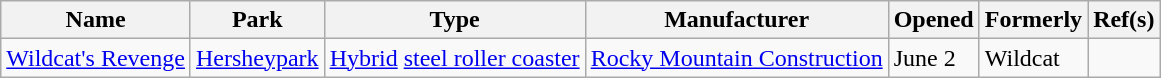<table class="wikitable">
<tr>
<th>Name</th>
<th>Park</th>
<th>Type</th>
<th>Manufacturer</th>
<th>Opened</th>
<th>Formerly</th>
<th class="unsortable">Ref(s)</th>
</tr>
<tr>
<td><a href='#'>Wildcat's Revenge</a></td>
<td><a href='#'>Hersheypark</a></td>
<td><a href='#'>Hybrid</a> <a href='#'>steel roller coaster</a></td>
<td><a href='#'>Rocky Mountain Construction</a></td>
<td>June 2</td>
<td>Wildcat</td>
<td></td>
</tr>
</table>
